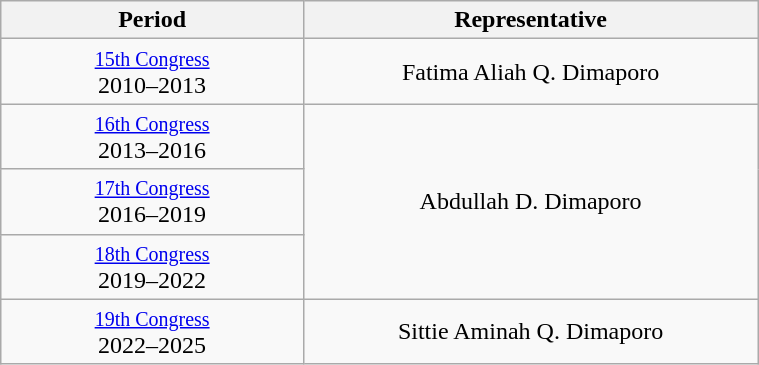<table class="wikitable" style="text-align:center; width:40%;">
<tr>
<th width="40%">Period</th>
<th>Representative</th>
</tr>
<tr>
<td><small><a href='#'>15th Congress</a></small><br>2010–2013</td>
<td>Fatima Aliah Q. Dimaporo</td>
</tr>
<tr>
<td><small><a href='#'>16th Congress</a></small><br>2013–2016</td>
<td rowspan="3">Abdullah D. Dimaporo</td>
</tr>
<tr>
<td><small><a href='#'>17th Congress</a></small><br>2016–2019</td>
</tr>
<tr>
<td><small><a href='#'>18th Congress</a></small><br>2019–2022</td>
</tr>
<tr>
<td><small><a href='#'>19th Congress</a></small><br>2022–2025</td>
<td>Sittie Aminah Q. Dimaporo</td>
</tr>
</table>
